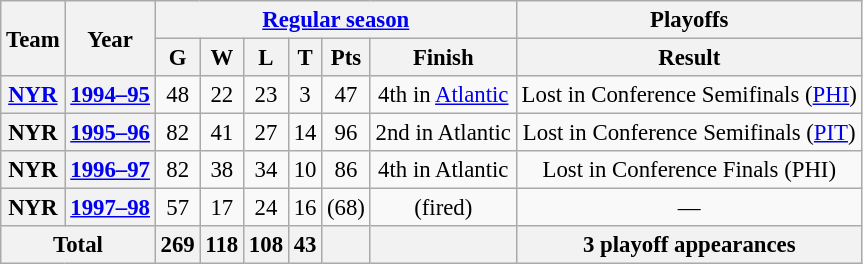<table class="wikitable" style="font-size:95%; text-align:center;">
<tr>
<th rowspan="2">Team</th>
<th rowspan="2">Year</th>
<th colspan="6"><a href='#'>Regular season</a></th>
<th>Playoffs</th>
</tr>
<tr>
<th>G</th>
<th>W</th>
<th>L</th>
<th>T</th>
<th>Pts</th>
<th>Finish</th>
<th>Result</th>
</tr>
<tr>
<th><a href='#'>NYR</a></th>
<th><a href='#'>1994–95</a></th>
<td>48</td>
<td>22</td>
<td>23</td>
<td>3</td>
<td>47</td>
<td>4th in <a href='#'>Atlantic</a></td>
<td>Lost in Conference Semifinals (<a href='#'>PHI</a>)</td>
</tr>
<tr>
<th>NYR</th>
<th><a href='#'>1995–96</a></th>
<td>82</td>
<td>41</td>
<td>27</td>
<td>14</td>
<td>96</td>
<td>2nd in Atlantic</td>
<td>Lost in Conference Semifinals (<a href='#'>PIT</a>)</td>
</tr>
<tr>
<th>NYR</th>
<th><a href='#'>1996–97</a></th>
<td>82</td>
<td>38</td>
<td>34</td>
<td>10</td>
<td>86</td>
<td>4th in Atlantic</td>
<td>Lost in Conference Finals (PHI)</td>
</tr>
<tr>
<th>NYR</th>
<th><a href='#'>1997–98</a></th>
<td>57</td>
<td>17</td>
<td>24</td>
<td>16</td>
<td>(68)</td>
<td>(fired)</td>
<td>—</td>
</tr>
<tr>
<th colspan="2">Total</th>
<th>269</th>
<th>118</th>
<th>108</th>
<th>43</th>
<th></th>
<th></th>
<th>3 playoff appearances</th>
</tr>
</table>
